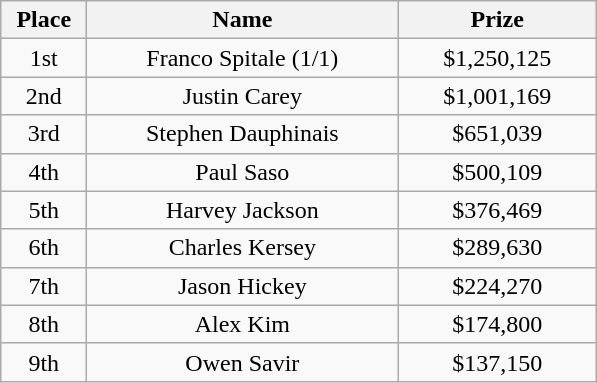<table class="wikitable">
<tr>
<th width="50">Place</th>
<th width="200">Name</th>
<th width="125">Prize</th>
</tr>
<tr>
<td align=center>1st</td>
<td align=center> Franco Spitale (1/1)</td>
<td align=center>$1,250,125</td>
</tr>
<tr>
<td align=center>2nd</td>
<td align=center> Justin Carey</td>
<td align=center>$1,001,169</td>
</tr>
<tr>
<td align=center>3rd</td>
<td align=center> Stephen Dauphinais</td>
<td align=center>$651,039</td>
</tr>
<tr>
<td align=center>4th</td>
<td align=center> Paul Saso</td>
<td align=center>$500,109</td>
</tr>
<tr>
<td align=center>5th</td>
<td align=center> Harvey Jackson</td>
<td align=center>$376,469</td>
</tr>
<tr>
<td align=center>6th</td>
<td align=center> Charles Kersey</td>
<td align=center>$289,630</td>
</tr>
<tr>
<td align=center>7th</td>
<td align=center> Jason Hickey</td>
<td align=center>$224,270</td>
</tr>
<tr>
<td align=center>8th</td>
<td align=center> Alex Kim</td>
<td align=center>$174,800</td>
</tr>
<tr>
<td align=center>9th</td>
<td align=center> Owen Savir</td>
<td align=center>$137,150</td>
</tr>
</table>
